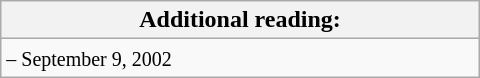<table class="wikitable floatright" style="width: 20em;">
<tr>
<th>Additional reading:</th>
</tr>
<tr>
<td><small> – September 9, 2002</small></td>
</tr>
</table>
